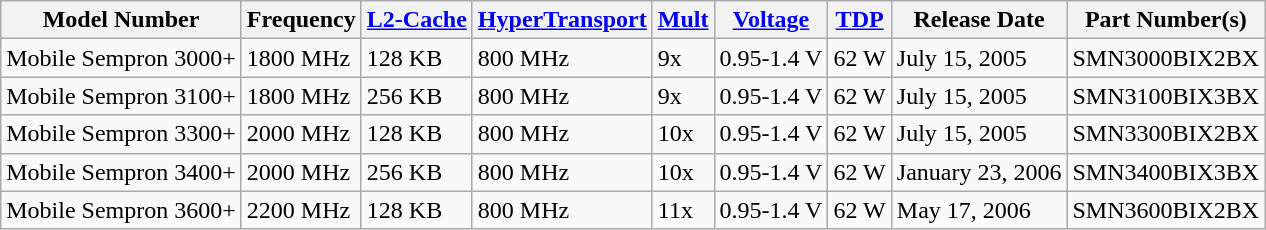<table class="wikitable">
<tr>
<th>Model Number</th>
<th>Frequency</th>
<th><a href='#'>L2-Cache</a></th>
<th><a href='#'>HyperTransport</a></th>
<th><a href='#'>Mult</a></th>
<th><a href='#'>Voltage</a></th>
<th><a href='#'>TDP</a></th>
<th>Release Date</th>
<th>Part Number(s)</th>
</tr>
<tr>
<td>Mobile Sempron 3000+</td>
<td>1800 MHz</td>
<td>128 KB</td>
<td>800 MHz</td>
<td>9x</td>
<td>0.95-1.4 V</td>
<td>62 W</td>
<td>July 15, 2005</td>
<td>SMN3000BIX2BX</td>
</tr>
<tr>
<td>Mobile Sempron 3100+</td>
<td>1800 MHz</td>
<td>256 KB</td>
<td>800 MHz</td>
<td>9x</td>
<td>0.95-1.4 V</td>
<td>62 W</td>
<td>July 15, 2005</td>
<td>SMN3100BIX3BX</td>
</tr>
<tr>
<td>Mobile Sempron 3300+</td>
<td>2000 MHz</td>
<td>128 KB</td>
<td>800 MHz</td>
<td>10x</td>
<td>0.95-1.4 V</td>
<td>62 W</td>
<td>July 15, 2005</td>
<td>SMN3300BIX2BX</td>
</tr>
<tr>
<td>Mobile Sempron 3400+</td>
<td>2000 MHz</td>
<td>256 KB</td>
<td>800 MHz</td>
<td>10x</td>
<td>0.95-1.4 V</td>
<td>62 W</td>
<td>January 23, 2006</td>
<td>SMN3400BIX3BX</td>
</tr>
<tr>
<td>Mobile Sempron 3600+</td>
<td>2200 MHz</td>
<td>128 KB</td>
<td>800 MHz</td>
<td>11x</td>
<td>0.95-1.4 V</td>
<td>62 W</td>
<td>May 17, 2006</td>
<td>SMN3600BIX2BX</td>
</tr>
</table>
